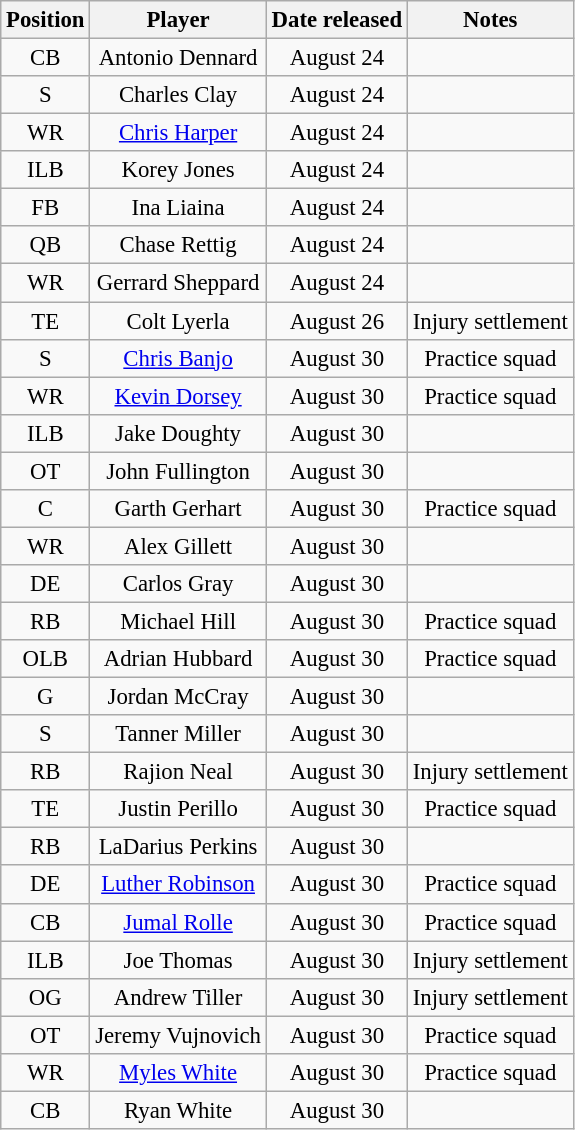<table class="wikitable" style="font-size: 95%; text-align: center;">
<tr>
<th>Position</th>
<th>Player</th>
<th>Date released</th>
<th>Notes</th>
</tr>
<tr text-align:center;">
<td>CB</td>
<td>Antonio Dennard</td>
<td>August 24</td>
<td></td>
</tr>
<tr text-align:center;">
<td>S</td>
<td>Charles Clay</td>
<td>August 24</td>
<td></td>
</tr>
<tr text-align:center;">
<td>WR</td>
<td><a href='#'>Chris Harper</a></td>
<td>August 24</td>
<td></td>
</tr>
<tr text-align:center;">
<td>ILB</td>
<td>Korey Jones</td>
<td>August 24</td>
<td></td>
</tr>
<tr text-align:center;">
<td>FB</td>
<td>Ina Liaina</td>
<td>August 24</td>
<td></td>
</tr>
<tr text-align:center;">
<td>QB</td>
<td>Chase Rettig</td>
<td>August 24</td>
<td></td>
</tr>
<tr text-align:center;">
<td>WR</td>
<td>Gerrard Sheppard</td>
<td>August 24</td>
<td></td>
</tr>
<tr text-align:center;">
<td>TE</td>
<td>Colt Lyerla</td>
<td>August 26</td>
<td>Injury settlement</td>
</tr>
<tr text-align:center;">
<td>S</td>
<td><a href='#'>Chris Banjo</a></td>
<td>August 30</td>
<td>Practice squad</td>
</tr>
<tr text-align:center;">
<td>WR</td>
<td><a href='#'>Kevin Dorsey</a></td>
<td>August 30</td>
<td>Practice squad</td>
</tr>
<tr text-align:center;">
<td>ILB</td>
<td>Jake Doughty</td>
<td>August 30</td>
<td></td>
</tr>
<tr text-align:center;">
<td>OT</td>
<td>John Fullington</td>
<td>August 30</td>
<td></td>
</tr>
<tr text-align:center;">
<td>C</td>
<td>Garth Gerhart</td>
<td>August 30</td>
<td>Practice squad</td>
</tr>
<tr text-align:center;">
<td>WR</td>
<td>Alex Gillett</td>
<td>August 30</td>
<td></td>
</tr>
<tr text-align:center;">
<td>DE</td>
<td>Carlos Gray</td>
<td>August 30</td>
<td></td>
</tr>
<tr text-align:center;">
<td>RB</td>
<td>Michael Hill</td>
<td>August 30</td>
<td>Practice squad</td>
</tr>
<tr text-align:center;">
<td>OLB</td>
<td>Adrian Hubbard</td>
<td>August 30</td>
<td>Practice squad</td>
</tr>
<tr text-align:center;">
<td>G</td>
<td>Jordan McCray</td>
<td>August 30</td>
<td></td>
</tr>
<tr text-align:center;">
<td>S</td>
<td>Tanner Miller</td>
<td>August 30</td>
<td></td>
</tr>
<tr text-align:center;">
<td>RB</td>
<td>Rajion Neal</td>
<td>August 30</td>
<td>Injury settlement</td>
</tr>
<tr text-align:center;">
<td>TE</td>
<td>Justin Perillo</td>
<td>August 30</td>
<td>Practice squad</td>
</tr>
<tr text-align:center;">
<td>RB</td>
<td>LaDarius Perkins</td>
<td>August 30</td>
<td></td>
</tr>
<tr text-align:center;">
<td>DE</td>
<td><a href='#'>Luther Robinson</a></td>
<td>August 30</td>
<td>Practice squad</td>
</tr>
<tr text-align:center;">
<td>CB</td>
<td><a href='#'>Jumal Rolle</a></td>
<td>August 30</td>
<td>Practice squad</td>
</tr>
<tr text-align:center;">
<td>ILB</td>
<td>Joe Thomas</td>
<td>August 30</td>
<td>Injury settlement</td>
</tr>
<tr text-align:center;">
<td>OG</td>
<td>Andrew Tiller</td>
<td>August 30</td>
<td>Injury settlement</td>
</tr>
<tr text-align:center;">
<td>OT</td>
<td>Jeremy Vujnovich</td>
<td>August 30</td>
<td>Practice squad</td>
</tr>
<tr text-align:center;">
<td>WR</td>
<td><a href='#'>Myles White</a></td>
<td>August 30</td>
<td>Practice squad</td>
</tr>
<tr text-align:center;">
<td>CB</td>
<td>Ryan White</td>
<td>August 30</td>
<td></td>
</tr>
</table>
